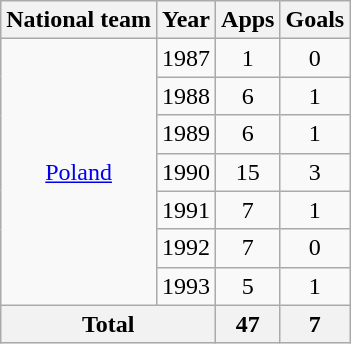<table class="wikitable" style="text-align:center">
<tr>
<th>National team</th>
<th>Year</th>
<th>Apps</th>
<th>Goals</th>
</tr>
<tr>
<td rowspan="7"><a href='#'>Poland</a></td>
<td>1987</td>
<td>1</td>
<td>0</td>
</tr>
<tr>
<td>1988</td>
<td>6</td>
<td>1</td>
</tr>
<tr>
<td>1989</td>
<td>6</td>
<td>1</td>
</tr>
<tr>
<td>1990</td>
<td>15</td>
<td>3</td>
</tr>
<tr>
<td>1991</td>
<td>7</td>
<td>1</td>
</tr>
<tr>
<td>1992</td>
<td>7</td>
<td>0</td>
</tr>
<tr>
<td>1993</td>
<td>5</td>
<td>1</td>
</tr>
<tr>
<th colspan="2">Total</th>
<th>47</th>
<th>7</th>
</tr>
</table>
